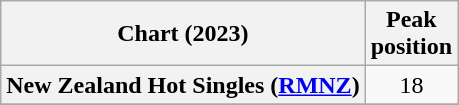<table class="wikitable sortable plainrowheaders" style="text-align:center">
<tr>
<th scope="col">Chart (2023)</th>
<th scope="col">Peak<br>position</th>
</tr>
<tr>
<th scope="row">New Zealand Hot Singles (<a href='#'>RMNZ</a>)</th>
<td>18</td>
</tr>
<tr>
</tr>
<tr>
</tr>
</table>
